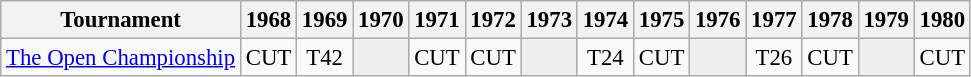<table class="wikitable" style="font-size:95%;text-align:center;">
<tr>
<th>Tournament</th>
<th>1968</th>
<th>1969</th>
<th>1970</th>
<th>1971</th>
<th>1972</th>
<th>1973</th>
<th>1974</th>
<th>1975</th>
<th>1976</th>
<th>1977</th>
<th>1978</th>
<th>1979</th>
<th>1980</th>
</tr>
<tr>
<td align=left><a href='#'>The Open Championship</a></td>
<td>CUT</td>
<td>T42</td>
<td style="background:#eeeeee;"></td>
<td>CUT</td>
<td>CUT</td>
<td style="background:#eeeeee;"></td>
<td>T24</td>
<td>CUT</td>
<td style="background:#eeeeee;"></td>
<td>T26</td>
<td>CUT</td>
<td style="background:#eeeeee;"></td>
<td>CUT</td>
</tr>
</table>
